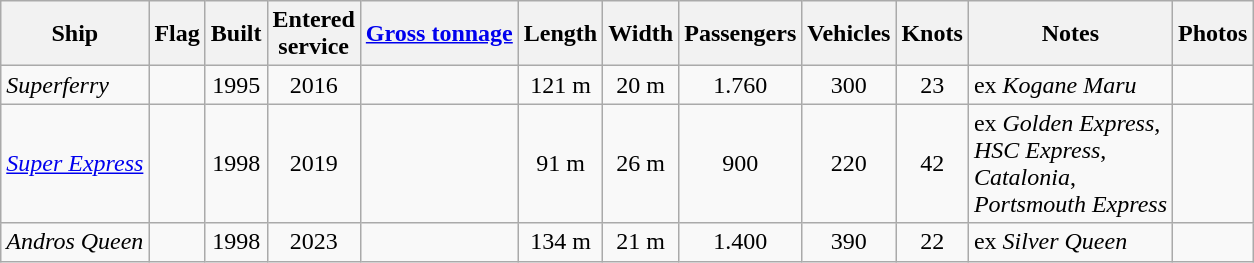<table class="wikitable">
<tr>
<th>Ship</th>
<th>Flag</th>
<th>Built</th>
<th>Entered<br>service</th>
<th><a href='#'>Gross tonnage</a></th>
<th>Length</th>
<th>Width</th>
<th>Passengers</th>
<th>Vehicles</th>
<th>Knots</th>
<th>Notes</th>
<th>Photos</th>
</tr>
<tr>
<td><em>Superferry</em></td>
<td></td>
<td align="Center">1995</td>
<td align="Center">2016</td>
<td align="Center"></td>
<td align="Center">121 m</td>
<td align="Center">20 m</td>
<td align="Center">1.760</td>
<td align="Center">300</td>
<td align="Center">23</td>
<td>ex <em>Kogane Maru</em></td>
<td></td>
</tr>
<tr>
<td><em><a href='#'>Super Express</a></em></td>
<td></td>
<td align="Center">1998</td>
<td align="Center">2019</td>
<td align="Center"></td>
<td align="Center">91 m</td>
<td align="Center">26 m</td>
<td align="Center">900</td>
<td align="Center">220</td>
<td align="Center">42</td>
<td>ex <em>Golden Express</em>,<br><em>HSC Express</em>,<br><em>Catalonia</em>, <br><em>Portsmouth Express</em></td>
<td></td>
</tr>
<tr>
<td><em>Andros Queen</em></td>
<td></td>
<td align="Center">1998</td>
<td align="Center">2023</td>
<td align="Center"></td>
<td align="Center">134 m</td>
<td align="Center">21 m</td>
<td align="Center">1.400</td>
<td align="Center">390</td>
<td align="Center">22</td>
<td>ex <em>Silver Queen</em></td>
<td></td>
</tr>
</table>
